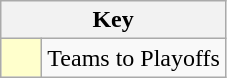<table class="wikitable" style="text-align: center;">
<tr>
<th colspan=2>Key</th>
</tr>
<tr>
<td style="background:#ffffcc; width:20px;"></td>
<td align=left>Teams to Playoffs</td>
</tr>
</table>
